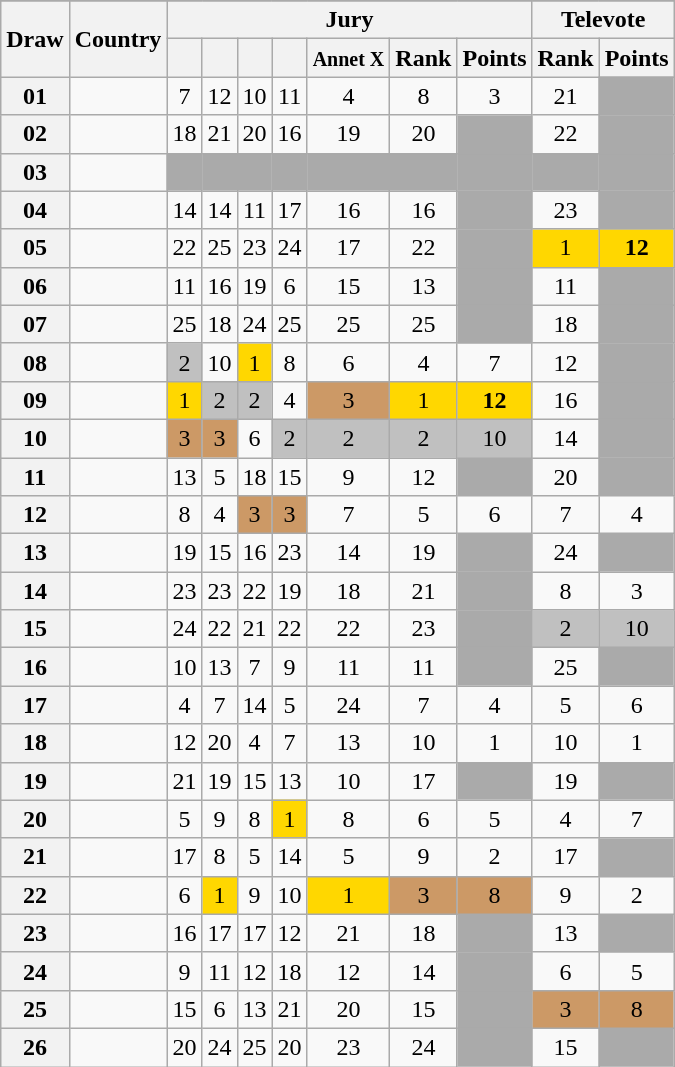<table class="sortable wikitable collapsible plainrowheaders" style="text-align:center;">
<tr>
</tr>
<tr>
<th scope="col" rowspan="2">Draw</th>
<th scope="col" rowspan="2">Country</th>
<th scope="col" colspan="7">Jury</th>
<th scope="col" colspan="2">Televote</th>
</tr>
<tr>
<th scope="col"><small></small></th>
<th scope="col"><small></small></th>
<th scope="col"><small></small></th>
<th scope="col"><small></small></th>
<th scope="col"><small>Annet X</small></th>
<th scope="col">Rank</th>
<th scope="col">Points</th>
<th scope="col">Rank</th>
<th scope="col">Points</th>
</tr>
<tr>
<th scope="row" style="text-align:center;">01</th>
<td style="text-align:left;"></td>
<td>7</td>
<td>12</td>
<td>10</td>
<td>11</td>
<td>4</td>
<td>8</td>
<td>3</td>
<td>21</td>
<td style="background:#AAAAAA;"></td>
</tr>
<tr>
<th scope="row" style="text-align:center;">02</th>
<td style="text-align:left;"></td>
<td>18</td>
<td>21</td>
<td>20</td>
<td>16</td>
<td>19</td>
<td>20</td>
<td style="background:#AAAAAA;"></td>
<td>22</td>
<td style="background:#AAAAAA;"></td>
</tr>
<tr class="sortbottom">
<th scope="row" style="text-align:center;">03</th>
<td style="text-align:left;"></td>
<td style="background:#AAAAAA;"></td>
<td style="background:#AAAAAA;"></td>
<td style="background:#AAAAAA;"></td>
<td style="background:#AAAAAA;"></td>
<td style="background:#AAAAAA;"></td>
<td style="background:#AAAAAA;"></td>
<td style="background:#AAAAAA;"></td>
<td style="background:#AAAAAA;"></td>
<td style="background:#AAAAAA;"></td>
</tr>
<tr>
<th scope="row" style="text-align:center;">04</th>
<td style="text-align:left;"></td>
<td>14</td>
<td>14</td>
<td>11</td>
<td>17</td>
<td>16</td>
<td>16</td>
<td style="background:#AAAAAA;"></td>
<td>23</td>
<td style="background:#AAAAAA;"></td>
</tr>
<tr>
<th scope="row" style="text-align:center;">05</th>
<td style="text-align:left;"></td>
<td>22</td>
<td>25</td>
<td>23</td>
<td>24</td>
<td>17</td>
<td>22</td>
<td style="background:#AAAAAA;"></td>
<td style="background:gold;">1</td>
<td style="background:gold;"><strong>12</strong></td>
</tr>
<tr>
<th scope="row" style="text-align:center;">06</th>
<td style="text-align:left;"></td>
<td>11</td>
<td>16</td>
<td>19</td>
<td>6</td>
<td>15</td>
<td>13</td>
<td style="background:#AAAAAA;"></td>
<td>11</td>
<td style="background:#AAAAAA;"></td>
</tr>
<tr>
<th scope="row" style="text-align:center;">07</th>
<td style="text-align:left;"></td>
<td>25</td>
<td>18</td>
<td>24</td>
<td>25</td>
<td>25</td>
<td>25</td>
<td style="background:#AAAAAA;"></td>
<td>18</td>
<td style="background:#AAAAAA;"></td>
</tr>
<tr>
<th scope="row" style="text-align:center;">08</th>
<td style="text-align:left;"></td>
<td style="background:silver;">2</td>
<td>10</td>
<td style="background:gold;">1</td>
<td>8</td>
<td>6</td>
<td>4</td>
<td>7</td>
<td>12</td>
<td style="background:#AAAAAA;"></td>
</tr>
<tr>
<th scope="row" style="text-align:center;">09</th>
<td style="text-align:left;"></td>
<td style="background:gold;">1</td>
<td style="background:silver;">2</td>
<td style="background:silver;">2</td>
<td>4</td>
<td style="background:#CC9966;">3</td>
<td style="background:gold;">1</td>
<td style="background:gold;"><strong>12</strong></td>
<td>16</td>
<td style="background:#AAAAAA;"></td>
</tr>
<tr>
<th scope="row" style="text-align:center;">10</th>
<td style="text-align:left;"></td>
<td style="background:#CC9966;">3</td>
<td style="background:#CC9966;">3</td>
<td>6</td>
<td style="background:silver;">2</td>
<td style="background:silver;">2</td>
<td style="background:silver;">2</td>
<td style="background:silver;">10</td>
<td>14</td>
<td style="background:#AAAAAA;"></td>
</tr>
<tr>
<th scope="row" style="text-align:center;">11</th>
<td style="text-align:left;"></td>
<td>13</td>
<td>5</td>
<td>18</td>
<td>15</td>
<td>9</td>
<td>12</td>
<td style="background:#AAAAAA;"></td>
<td>20</td>
<td style="background:#AAAAAA;"></td>
</tr>
<tr>
<th scope="row" style="text-align:center;">12</th>
<td style="text-align:left;"></td>
<td>8</td>
<td>4</td>
<td style="background:#CC9966;">3</td>
<td style="background:#CC9966;">3</td>
<td>7</td>
<td>5</td>
<td>6</td>
<td>7</td>
<td>4</td>
</tr>
<tr>
<th scope="row" style="text-align:center;">13</th>
<td style="text-align:left;"></td>
<td>19</td>
<td>15</td>
<td>16</td>
<td>23</td>
<td>14</td>
<td>19</td>
<td style="background:#AAAAAA;"></td>
<td>24</td>
<td style="background:#AAAAAA;"></td>
</tr>
<tr>
<th scope="row" style="text-align:center;">14</th>
<td style="text-align:left;"></td>
<td>23</td>
<td>23</td>
<td>22</td>
<td>19</td>
<td>18</td>
<td>21</td>
<td style="background:#AAAAAA;"></td>
<td>8</td>
<td>3</td>
</tr>
<tr>
<th scope="row" style="text-align:center;">15</th>
<td style="text-align:left;"></td>
<td>24</td>
<td>22</td>
<td>21</td>
<td>22</td>
<td>22</td>
<td>23</td>
<td style="background:#AAAAAA;"></td>
<td style="background:silver;">2</td>
<td style="background:silver;">10</td>
</tr>
<tr>
<th scope="row" style="text-align:center;">16</th>
<td style="text-align:left;"></td>
<td>10</td>
<td>13</td>
<td>7</td>
<td>9</td>
<td>11</td>
<td>11</td>
<td style="background:#AAAAAA;"></td>
<td>25</td>
<td style="background:#AAAAAA;"></td>
</tr>
<tr>
<th scope="row" style="text-align:center;">17</th>
<td style="text-align:left;"></td>
<td>4</td>
<td>7</td>
<td>14</td>
<td>5</td>
<td>24</td>
<td>7</td>
<td>4</td>
<td>5</td>
<td>6</td>
</tr>
<tr>
<th scope="row" style="text-align:center;">18</th>
<td style="text-align:left;"></td>
<td>12</td>
<td>20</td>
<td>4</td>
<td>7</td>
<td>13</td>
<td>10</td>
<td>1</td>
<td>10</td>
<td>1</td>
</tr>
<tr>
<th scope="row" style="text-align:center;">19</th>
<td style="text-align:left;"></td>
<td>21</td>
<td>19</td>
<td>15</td>
<td>13</td>
<td>10</td>
<td>17</td>
<td style="background:#AAAAAA;"></td>
<td>19</td>
<td style="background:#AAAAAA;"></td>
</tr>
<tr>
<th scope="row" style="text-align:center;">20</th>
<td style="text-align:left;"></td>
<td>5</td>
<td>9</td>
<td>8</td>
<td style="background:gold;">1</td>
<td>8</td>
<td>6</td>
<td>5</td>
<td>4</td>
<td>7</td>
</tr>
<tr>
<th scope="row" style="text-align:center;">21</th>
<td style="text-align:left;"></td>
<td>17</td>
<td>8</td>
<td>5</td>
<td>14</td>
<td>5</td>
<td>9</td>
<td>2</td>
<td>17</td>
<td style="background:#AAAAAA;"></td>
</tr>
<tr>
<th scope="row" style="text-align:center;">22</th>
<td style="text-align:left;"></td>
<td>6</td>
<td style="background:gold;">1</td>
<td>9</td>
<td>10</td>
<td style="background:gold;">1</td>
<td style="background:#CC9966;">3</td>
<td style="background:#CC9966;">8</td>
<td>9</td>
<td>2</td>
</tr>
<tr>
<th scope="row" style="text-align:center;">23</th>
<td style="text-align:left;"></td>
<td>16</td>
<td>17</td>
<td>17</td>
<td>12</td>
<td>21</td>
<td>18</td>
<td style="background:#AAAAAA;"></td>
<td>13</td>
<td style="background:#AAAAAA;"></td>
</tr>
<tr>
<th scope="row" style="text-align:center;">24</th>
<td style="text-align:left;"></td>
<td>9</td>
<td>11</td>
<td>12</td>
<td>18</td>
<td>12</td>
<td>14</td>
<td style="background:#AAAAAA;"></td>
<td>6</td>
<td>5</td>
</tr>
<tr>
<th scope="row" style="text-align:center;">25</th>
<td style="text-align:left;"></td>
<td>15</td>
<td>6</td>
<td>13</td>
<td>21</td>
<td>20</td>
<td>15</td>
<td style="background:#AAAAAA;"></td>
<td style="background:#CC9966;">3</td>
<td style="background:#CC9966;">8</td>
</tr>
<tr>
<th scope="row" style="text-align:center;">26</th>
<td style="text-align:left;"></td>
<td>20</td>
<td>24</td>
<td>25</td>
<td>20</td>
<td>23</td>
<td>24</td>
<td style="background:#AAAAAA;"></td>
<td>15</td>
<td style="background:#AAAAAA;"></td>
</tr>
</table>
